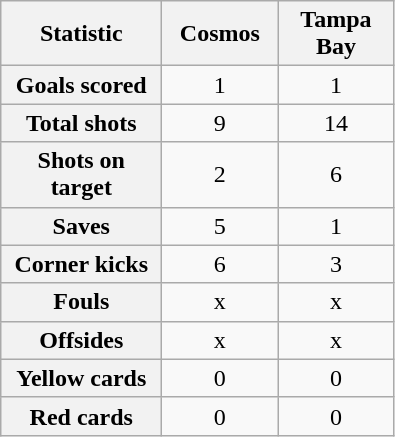<table class="wikitable plainrowheaders" style="text-align:center">
<tr>
<th scope=col width=100>Statistic</th>
<th scope=col width=70>Cosmos</th>
<th scope=col width=70>Tampa Bay</th>
</tr>
<tr>
<th scope=row>Goals scored</th>
<td>1</td>
<td>1</td>
</tr>
<tr>
<th scope=row>Total shots</th>
<td>9</td>
<td>14</td>
</tr>
<tr>
<th scope=row>Shots on target</th>
<td>2</td>
<td>6</td>
</tr>
<tr>
<th scope=row>Saves</th>
<td>5</td>
<td>1</td>
</tr>
<tr>
<th scope=row>Corner kicks</th>
<td>6</td>
<td>3</td>
</tr>
<tr>
<th scope=row>Fouls</th>
<td>x</td>
<td>x</td>
</tr>
<tr>
<th scope=row>Offsides</th>
<td>x</td>
<td>x</td>
</tr>
<tr>
<th scope=row>Yellow cards</th>
<td>0</td>
<td>0</td>
</tr>
<tr>
<th scope=row>Red cards</th>
<td>0</td>
<td>0</td>
</tr>
</table>
